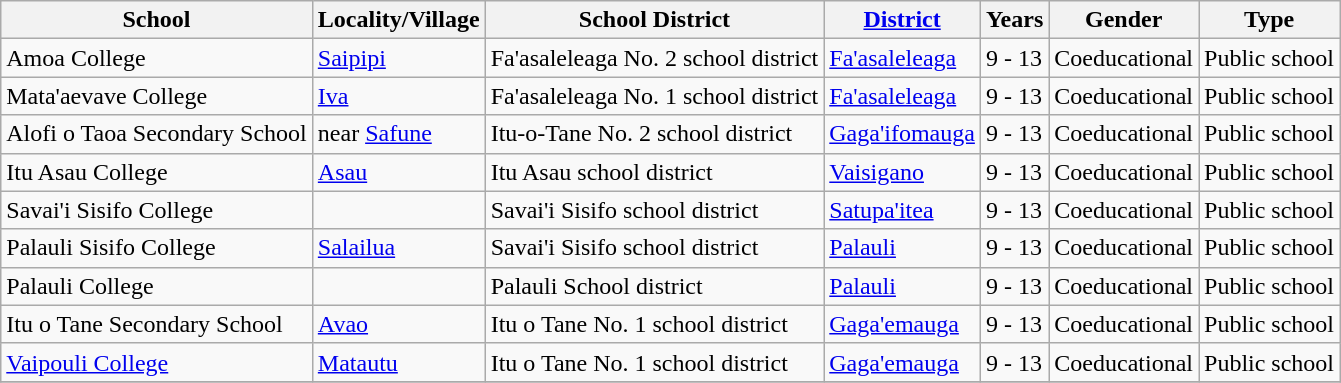<table class="wikitable">
<tr>
<th><strong>School</strong></th>
<th><strong>Locality/Village</strong></th>
<th><strong>School District</strong></th>
<th><strong><a href='#'>District</a></strong></th>
<th><strong>Years</strong></th>
<th><strong>Gender</strong></th>
<th><strong>Type</strong></th>
</tr>
<tr>
<td>Amoa College</td>
<td><a href='#'>Saipipi</a></td>
<td>Fa'asaleleaga No. 2 school district</td>
<td><a href='#'>Fa'asaleleaga</a></td>
<td>9 - 13</td>
<td>Coeducational</td>
<td>Public school</td>
</tr>
<tr>
<td>Mata'aevave College</td>
<td><a href='#'>Iva</a></td>
<td>Fa'asaleleaga No. 1 school district</td>
<td><a href='#'>Fa'asaleleaga</a></td>
<td>9 - 13</td>
<td>Coeducational</td>
<td>Public school</td>
</tr>
<tr>
<td>Alofi o Taoa Secondary School</td>
<td>near <a href='#'>Safune</a></td>
<td>Itu-o-Tane No. 2 school district</td>
<td><a href='#'>Gaga'ifomauga</a></td>
<td>9 - 13</td>
<td>Coeducational</td>
<td>Public school</td>
</tr>
<tr>
<td>Itu Asau College</td>
<td><a href='#'>Asau</a></td>
<td>Itu Asau school district</td>
<td><a href='#'>Vaisigano</a></td>
<td>9 - 13</td>
<td>Coeducational</td>
<td>Public school</td>
</tr>
<tr>
<td>Savai'i Sisifo College</td>
<td></td>
<td>Savai'i Sisifo school district</td>
<td><a href='#'>Satupa'itea</a></td>
<td>9 - 13</td>
<td>Coeducational</td>
<td>Public school</td>
</tr>
<tr>
<td>Palauli Sisifo College</td>
<td><a href='#'>Salailua</a></td>
<td>Savai'i Sisifo school district</td>
<td><a href='#'>Palauli</a></td>
<td>9 - 13</td>
<td>Coeducational</td>
<td>Public school</td>
</tr>
<tr>
<td>Palauli College</td>
<td></td>
<td>Palauli School district</td>
<td><a href='#'>Palauli</a></td>
<td>9 - 13</td>
<td>Coeducational</td>
<td>Public school</td>
</tr>
<tr>
<td>Itu o Tane Secondary School</td>
<td><a href='#'>Avao</a></td>
<td>Itu o Tane No. 1 school district</td>
<td><a href='#'>Gaga'emauga</a></td>
<td>9 - 13</td>
<td>Coeducational</td>
<td>Public school</td>
</tr>
<tr>
<td><a href='#'>Vaipouli College</a></td>
<td><a href='#'>Matautu</a></td>
<td>Itu o Tane No. 1 school district</td>
<td><a href='#'>Gaga'emauga</a></td>
<td>9 - 13</td>
<td>Coeducational</td>
<td>Public school</td>
</tr>
<tr>
</tr>
</table>
